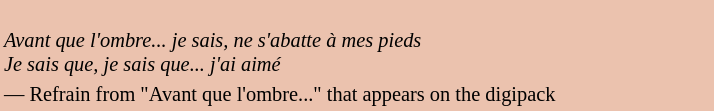<table class="toccolours" style="float: left; margin-left: 1em; margin-right: 2em; font-size: 85%; background:#EBC2AE; color:black; width:35em; max-width: 50%;" cellspacing="2">
<tr>
<td style="text-align: left;"><br><em>Avant que l'ombre... je sais, ne s'abatte à mes pieds</em><br>
<em>Je sais que, je sais que... j'ai aimé</em><br></td>
</tr>
<tr>
<td style="text-align: left;">— Refrain from "Avant que l'ombre..." that appears on the digipack</td>
</tr>
</table>
